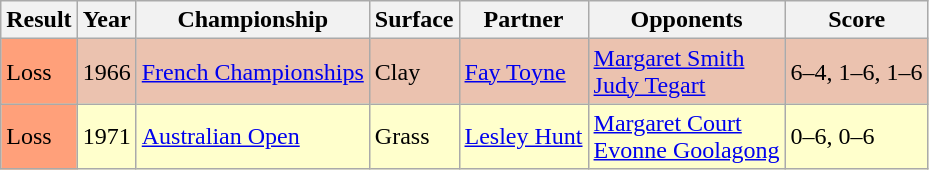<table class="sortable wikitable">
<tr>
<th>Result</th>
<th>Year</th>
<th>Championship</th>
<th>Surface</th>
<th>Partner</th>
<th>Opponents</th>
<th class="unsortable">Score</th>
</tr>
<tr style="background:#ebc2af;">
<td style="background:#ffa07a;">Loss</td>
<td>1966</td>
<td><a href='#'>French Championships</a></td>
<td>Clay</td>
<td> <a href='#'>Fay Toyne</a></td>
<td> <a href='#'>Margaret Smith</a><br>  <a href='#'>Judy Tegart</a></td>
<td>6–4, 1–6, 1–6</td>
</tr>
<tr style=background:#ffffcc>
<td style="background:#ffa07a;">Loss</td>
<td>1971</td>
<td><a href='#'>Australian Open</a></td>
<td>Grass</td>
<td> <a href='#'>Lesley Hunt</a></td>
<td> <a href='#'>Margaret Court</a><br> <a href='#'>Evonne Goolagong</a></td>
<td>0–6, 0–6</td>
</tr>
</table>
